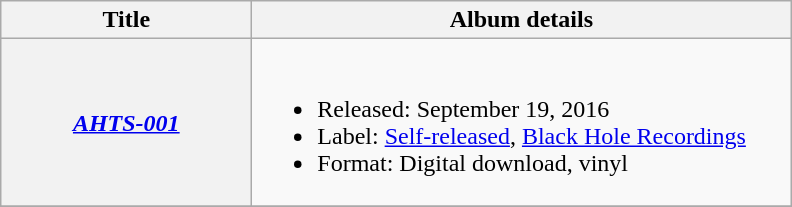<table class="wikitable plainrowheaders">
<tr>
<th style="width:10em;" rowspan="1">Title</th>
<th style="width:22em;" rowspan="1">Album details</th>
</tr>
<tr>
<th scope="row"><em><a href='#'>AHTS-001</a></em></th>
<td><br><ul><li>Released: September 19, 2016</li><li>Label: <a href='#'>Self-released</a>, <a href='#'>Black Hole Recordings</a></li><li>Format: Digital download, vinyl</li></ul></td>
</tr>
<tr>
</tr>
</table>
